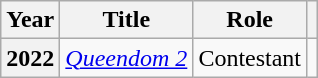<table class="wikitable plainrowheaders" style="text-align:center">
<tr>
<th scope="col">Year</th>
<th scope="col">Title</th>
<th scope="col">Role</th>
<th scope="col"></th>
</tr>
<tr>
<th scope="row">2022</th>
<td><em><a href='#'>Queendom 2</a></em></td>
<td>Contestant</td>
<td></td>
</tr>
</table>
